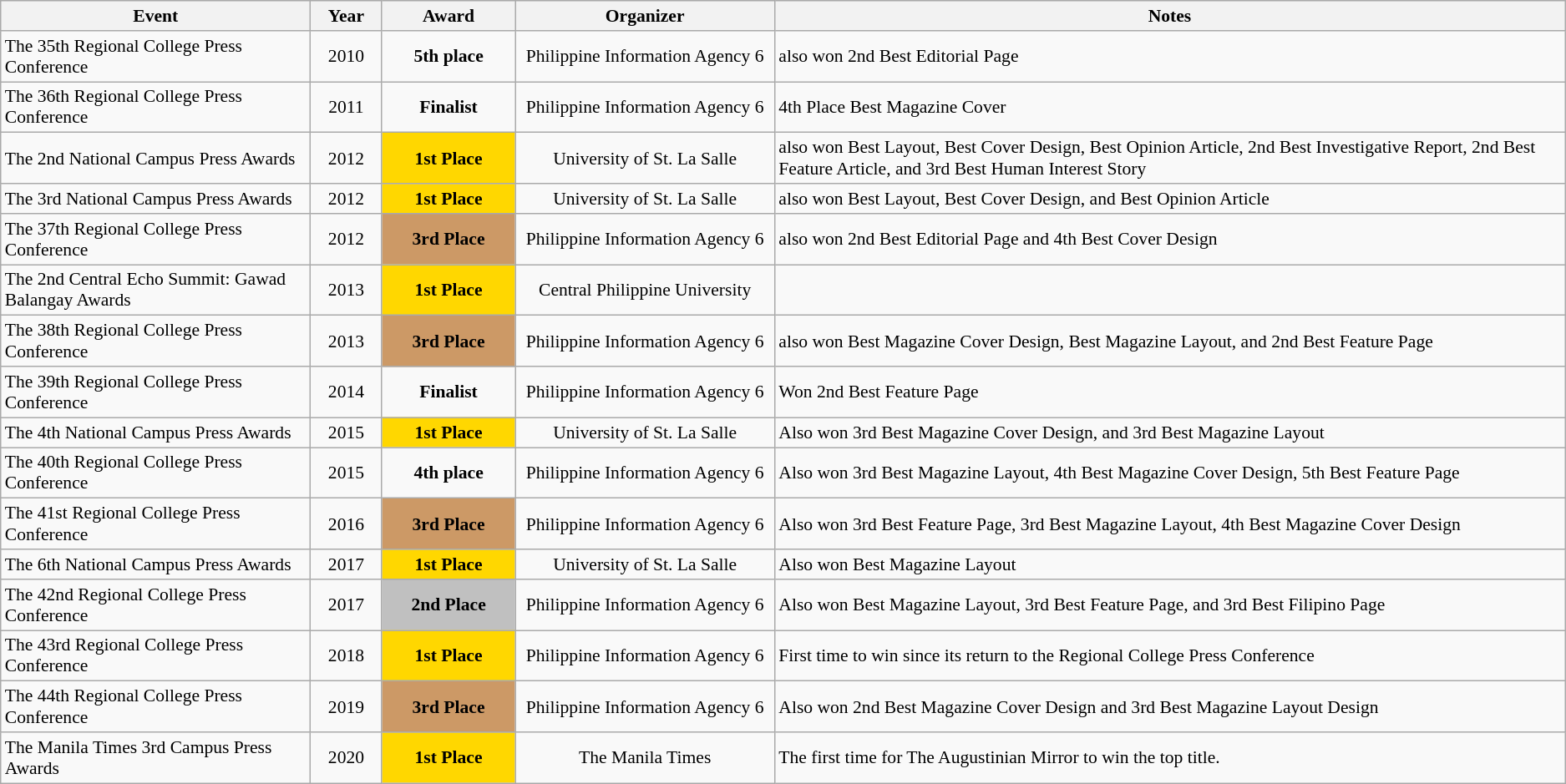<table class="wikitable sortable" style="text-align:center; font-size:90%;">
<tr bgcolor="#efefef">
<th>Event</th>
<th width=50px>Year</th>
<th width=100px>Award</th>
<th width=200px>Organizer</th>
<th>Notes</th>
</tr>
<tr>
<td align=left>The 35th Regional College Press Conference</td>
<td>2010</td>
<td bgcolor=""><strong>5th place</strong></td>
<td>Philippine Information Agency 6</td>
<td align=left>also won 2nd Best Editorial Page</td>
</tr>
<tr>
<td align=left>The 36th Regional College Press Conference</td>
<td>2011</td>
<td bgcolor=""><strong>Finalist</strong></td>
<td>Philippine Information Agency 6</td>
<td align=left>4th Place Best Magazine Cover</td>
</tr>
<tr>
<td align=left>The 2nd National Campus Press Awards</td>
<td>2012</td>
<td bgcolor="gold"><strong>1st Place</strong></td>
<td>University of St. La Salle</td>
<td align=left>also won Best Layout, Best Cover Design, Best Opinion Article, 2nd Best Investigative Report, 2nd Best Feature Article, and 3rd Best Human Interest Story</td>
</tr>
<tr>
<td align=left>The 3rd National Campus Press Awards</td>
<td>2012</td>
<td bgcolor="gold"><strong>1st Place</strong></td>
<td>University of St. La Salle</td>
<td align=left>also won Best Layout, Best Cover Design, and Best Opinion Article</td>
</tr>
<tr>
<td align=left>The 37th Regional College Press Conference</td>
<td>2012</td>
<td bgcolor="#cc9966"><strong>3rd Place</strong></td>
<td>Philippine Information Agency 6</td>
<td align=left>also won 2nd Best Editorial Page and 4th Best Cover Design</td>
</tr>
<tr>
<td align=left>The 2nd Central Echo Summit: Gawad Balangay Awards</td>
<td>2013</td>
<td bgcolor="gold"><strong>1st Place</strong></td>
<td>Central Philippine University</td>
<td></td>
</tr>
<tr>
<td align=left>The 38th Regional College Press Conference</td>
<td>2013</td>
<td bgcolor="#cc9966"><strong>3rd Place</strong></td>
<td>Philippine Information Agency 6</td>
<td align=left>also won Best Magazine Cover Design, Best Magazine Layout, and 2nd Best Feature Page</td>
</tr>
<tr>
<td align=left>The 39th Regional College Press Conference</td>
<td>2014</td>
<td bgcolor=""><strong>Finalist</strong></td>
<td>Philippine Information Agency 6</td>
<td align=left>Won 2nd Best Feature Page</td>
</tr>
<tr>
<td align=left>The 4th National Campus Press Awards</td>
<td>2015</td>
<td bgcolor="gold"><strong>1st Place</strong></td>
<td>University of St. La Salle</td>
<td align=left>Also won 3rd Best Magazine Cover Design, and 3rd Best Magazine Layout</td>
</tr>
<tr>
<td align=left>The 40th Regional College Press Conference</td>
<td>2015</td>
<td bgcolor=""><strong>4th place</strong></td>
<td>Philippine Information Agency 6</td>
<td align=left>Also won 3rd Best Magazine Layout, 4th Best Magazine Cover Design, 5th Best Feature Page</td>
</tr>
<tr>
<td align=left>The 41st Regional College Press Conference</td>
<td>2016</td>
<td bgcolor="#cc9966"><strong>3rd Place</strong></td>
<td>Philippine Information Agency 6</td>
<td align=left>Also won 3rd Best Feature Page, 3rd Best Magazine Layout, 4th Best Magazine Cover Design</td>
</tr>
<tr>
<td align=left>The 6th National Campus Press Awards</td>
<td>2017</td>
<td bgcolor="gold"><strong>1st Place</strong></td>
<td>University of St. La Salle</td>
<td align=left>Also won Best Magazine Layout</td>
</tr>
<tr>
<td align=left>The 42nd Regional College Press Conference</td>
<td>2017</td>
<td bgcolor="silver"><strong>2nd Place</strong></td>
<td>Philippine Information Agency 6</td>
<td align=left>Also won Best Magazine Layout, 3rd Best Feature Page, and 3rd Best Filipino Page</td>
</tr>
<tr>
<td align=left>The 43rd Regional College Press Conference</td>
<td>2018</td>
<td bgcolor="gold"><strong>1st Place</strong></td>
<td>Philippine Information Agency 6</td>
<td align=left>First time to win since its return to the Regional College Press Conference</td>
</tr>
<tr>
<td align=left>The 44th Regional College Press Conference</td>
<td>2019</td>
<td bgcolor="#cc9966"><strong>3rd Place</strong></td>
<td>Philippine Information Agency 6</td>
<td align=left>Also won 2nd Best Magazine Cover Design and 3rd Best Magazine Layout Design</td>
</tr>
<tr>
<td align=left>The Manila Times 3rd Campus Press Awards</td>
<td>2020</td>
<td bgcolor="gold"><strong>1st Place</strong></td>
<td>The Manila Times</td>
<td align=left>The first time for The Augustinian Mirror to win the top title.</td>
</tr>
</table>
